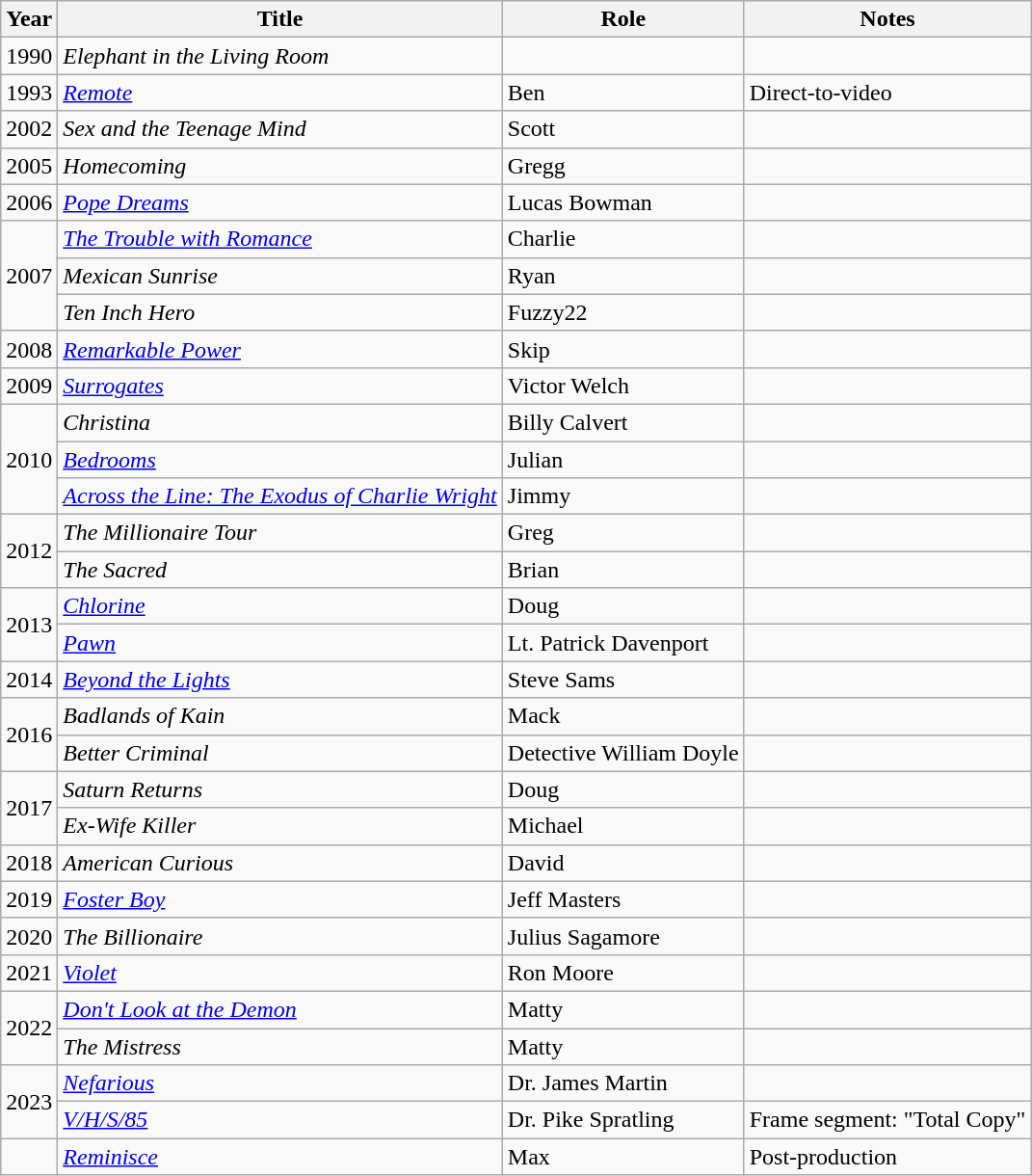<table class="wikitable sortable">
<tr>
<th>Year</th>
<th>Title</th>
<th>Role</th>
<th class="unsortable">Notes</th>
</tr>
<tr>
<td>1990</td>
<td><em>Elephant in the Living Room</em></td>
<td></td>
<td></td>
</tr>
<tr>
<td>1993</td>
<td><em><a href='#'>Remote</a></em></td>
<td>Ben</td>
<td>Direct-to-video</td>
</tr>
<tr>
<td>2002</td>
<td><em>Sex and the Teenage Mind</em></td>
<td>Scott</td>
<td></td>
</tr>
<tr>
<td>2005</td>
<td><em>Homecoming</em></td>
<td>Gregg</td>
<td></td>
</tr>
<tr>
<td>2006</td>
<td><em><a href='#'>Pope Dreams</a></em></td>
<td>Lucas Bowman</td>
<td></td>
</tr>
<tr>
<td rowspan="3">2007</td>
<td><em><a href='#'>The Trouble with Romance</a></em></td>
<td>Charlie</td>
<td></td>
</tr>
<tr>
<td><em>Mexican Sunrise</em></td>
<td>Ryan</td>
<td></td>
</tr>
<tr>
<td><em>Ten Inch Hero</em></td>
<td>Fuzzy22</td>
<td></td>
</tr>
<tr>
<td>2008</td>
<td><em><a href='#'>Remarkable Power</a></em></td>
<td>Skip</td>
<td></td>
</tr>
<tr>
<td>2009</td>
<td><em><a href='#'>Surrogates</a></em></td>
<td>Victor Welch</td>
<td></td>
</tr>
<tr>
<td rowspan="3">2010</td>
<td><em>Christina</em></td>
<td>Billy Calvert</td>
<td></td>
</tr>
<tr>
<td><em><a href='#'>Bedrooms</a></em></td>
<td>Julian</td>
<td></td>
</tr>
<tr>
<td><em><a href='#'>Across the Line: The Exodus of Charlie Wright</a></em></td>
<td>Jimmy</td>
<td></td>
</tr>
<tr>
<td rowspan="2">2012</td>
<td><em>The Millionaire Tour</em></td>
<td>Greg</td>
<td></td>
</tr>
<tr>
<td><em>The Sacred</em></td>
<td>Brian</td>
<td></td>
</tr>
<tr>
<td rowspan="2">2013</td>
<td><em><a href='#'>Chlorine</a></em></td>
<td>Doug</td>
<td></td>
</tr>
<tr>
<td><em><a href='#'>Pawn</a></em></td>
<td>Lt. Patrick Davenport</td>
<td></td>
</tr>
<tr>
<td>2014</td>
<td><em><a href='#'>Beyond the Lights</a></em></td>
<td>Steve Sams</td>
<td></td>
</tr>
<tr>
<td rowspan="2">2016</td>
<td><em>Badlands of Kain</em></td>
<td>Mack</td>
<td></td>
</tr>
<tr>
<td><em>Better Criminal</em></td>
<td>Detective William Doyle</td>
<td></td>
</tr>
<tr>
<td rowspan="2">2017</td>
<td><em>Saturn Returns</em></td>
<td>Doug</td>
<td></td>
</tr>
<tr>
<td><em>Ex-Wife Killer</em></td>
<td>Michael</td>
<td></td>
</tr>
<tr>
<td>2018</td>
<td><em>American Curious</em></td>
<td>David</td>
<td></td>
</tr>
<tr>
<td>2019</td>
<td><em><a href='#'>Foster Boy</a></em></td>
<td>Jeff Masters</td>
<td></td>
</tr>
<tr>
<td>2020</td>
<td><em>The Billionaire</em></td>
<td>Julius Sagamore</td>
<td></td>
</tr>
<tr>
<td>2021</td>
<td><em><a href='#'>Violet</a></em></td>
<td>Ron Moore</td>
<td></td>
</tr>
<tr>
<td rowspan="2">2022</td>
<td><em><a href='#'>Don't Look at the Demon</a></em></td>
<td>Matty</td>
<td></td>
</tr>
<tr>
<td><em>The Mistress</em></td>
<td>Matty</td>
<td></td>
</tr>
<tr>
<td rowspan="2">2023</td>
<td><em><a href='#'>Nefarious</a></em></td>
<td>Dr. James Martin</td>
<td></td>
</tr>
<tr>
<td><em><a href='#'>V/H/S/85</a></em></td>
<td>Dr. Pike Spratling</td>
<td>Frame segment: "Total Copy"</td>
</tr>
<tr>
<td></td>
<td><em><a href='#'>Reminisce</a></em></td>
<td>Max</td>
<td>Post-production</td>
</tr>
</table>
